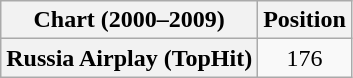<table class="wikitable plainrowheaders" style="text-align:center">
<tr>
<th scope="col">Chart (2000–2009)</th>
<th scope="col">Position</th>
</tr>
<tr>
<th scope="row">Russia Airplay (TopHit)</th>
<td>176</td>
</tr>
</table>
